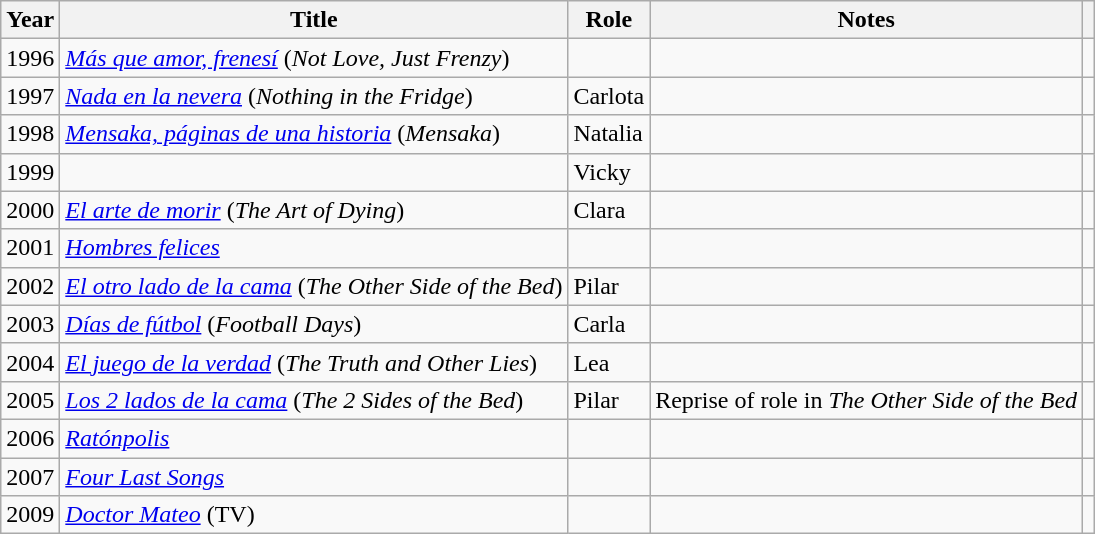<table class="wikitable">
<tr>
<th>Year</th>
<th>Title</th>
<th>Role</th>
<th>Notes</th>
<th></th>
</tr>
<tr>
<td>1996</td>
<td><em><a href='#'>Más que amor, frenesí</a></em> (<em>Not Love, Just Frenzy</em>)</td>
<td></td>
<td></td>
<td></td>
</tr>
<tr>
<td>1997</td>
<td><em><a href='#'>Nada en la nevera</a></em> (<em>Nothing in the Fridge</em>)</td>
<td>Carlota</td>
<td></td>
<td></td>
</tr>
<tr>
<td>1998</td>
<td><em><a href='#'>Mensaka, páginas de una historia</a></em> (<em>Mensaka</em>)</td>
<td>Natalia</td>
<td></td>
<td></td>
</tr>
<tr>
<td>1999</td>
<td><em></em></td>
<td>Vicky</td>
<td></td>
<td></td>
</tr>
<tr>
<td>2000</td>
<td><em><a href='#'>El arte de morir</a></em> (<em>The Art of Dying</em>)</td>
<td>Clara</td>
<td></td>
<td></td>
</tr>
<tr>
<td>2001</td>
<td><em><a href='#'>Hombres felices</a></em></td>
<td></td>
<td></td>
<td align = "center"></td>
</tr>
<tr>
<td>2002</td>
<td><em><a href='#'>El otro lado de la cama</a></em> (<em>The Other Side of the Bed</em>)</td>
<td>Pilar</td>
<td></td>
<td></td>
</tr>
<tr>
<td>2003</td>
<td><em><a href='#'>Días de fútbol</a></em> (<em>Football Days</em>)</td>
<td>Carla</td>
<td></td>
<td></td>
</tr>
<tr>
<td align = "center">2004</td>
<td><em><a href='#'>El juego de la verdad</a></em> (<em>The Truth and Other Lies</em>)</td>
<td>Lea</td>
<td></td>
<td></td>
</tr>
<tr>
<td>2005</td>
<td><em><a href='#'>Los 2 lados de la cama</a></em> (<em>The 2 Sides of the Bed</em>)</td>
<td>Pilar</td>
<td>Reprise of role in <em>The Other Side of the Bed</em></td>
<td></td>
</tr>
<tr>
<td>2006</td>
<td><em><a href='#'>Ratónpolis</a></em></td>
<td></td>
<td></td>
<td align = "center"></td>
</tr>
<tr>
<td>2007</td>
<td><em><a href='#'>Four Last Songs</a></em></td>
<td></td>
<td></td>
<td align = "center"></td>
</tr>
<tr>
<td>2009</td>
<td><em><a href='#'>Doctor Mateo</a></em> (TV)</td>
<td></td>
<td></td>
<td align = "center"><br></td>
</tr>
</table>
